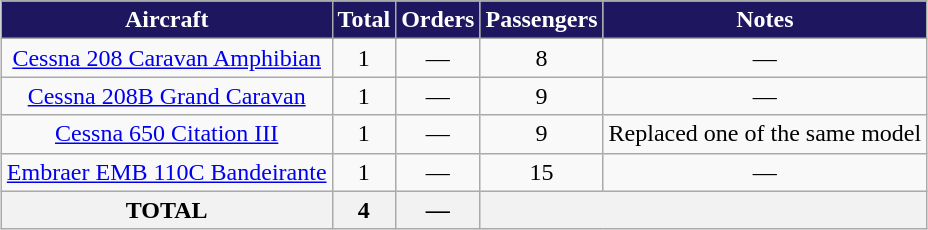<table class="wikitable" style="text-align:center; margin: 1em auto;">
<tr>
<th style="background:#1e165e; color:white;">Aircraft</th>
<th style="background:#1e165e; color:white;">Total</th>
<th style="background:#1e165e; color:white;">Orders</th>
<th style="background:#1e165e; color:white;">Passengers</th>
<th style="background:#1e165e; color:white;">Notes</th>
</tr>
<tr>
<td><a href='#'>Cessna 208 Caravan Amphibian</a></td>
<td>1</td>
<td>—</td>
<td>8</td>
<td>—</td>
</tr>
<tr>
<td><a href='#'>Cessna 208B Grand Caravan</a></td>
<td>1</td>
<td>—</td>
<td>9</td>
<td>—</td>
</tr>
<tr>
<td><a href='#'>Cessna 650 Citation III</a></td>
<td>1</td>
<td>—</td>
<td>9</td>
<td>Replaced one of the same model</td>
</tr>
<tr>
<td><a href='#'>Embraer EMB 110C Bandeirante</a></td>
<td>1</td>
<td>—</td>
<td>15</td>
<td>—</td>
</tr>
<tr>
<th>TOTAL</th>
<th>4</th>
<th>—</th>
<th colspan="3"></th>
</tr>
</table>
